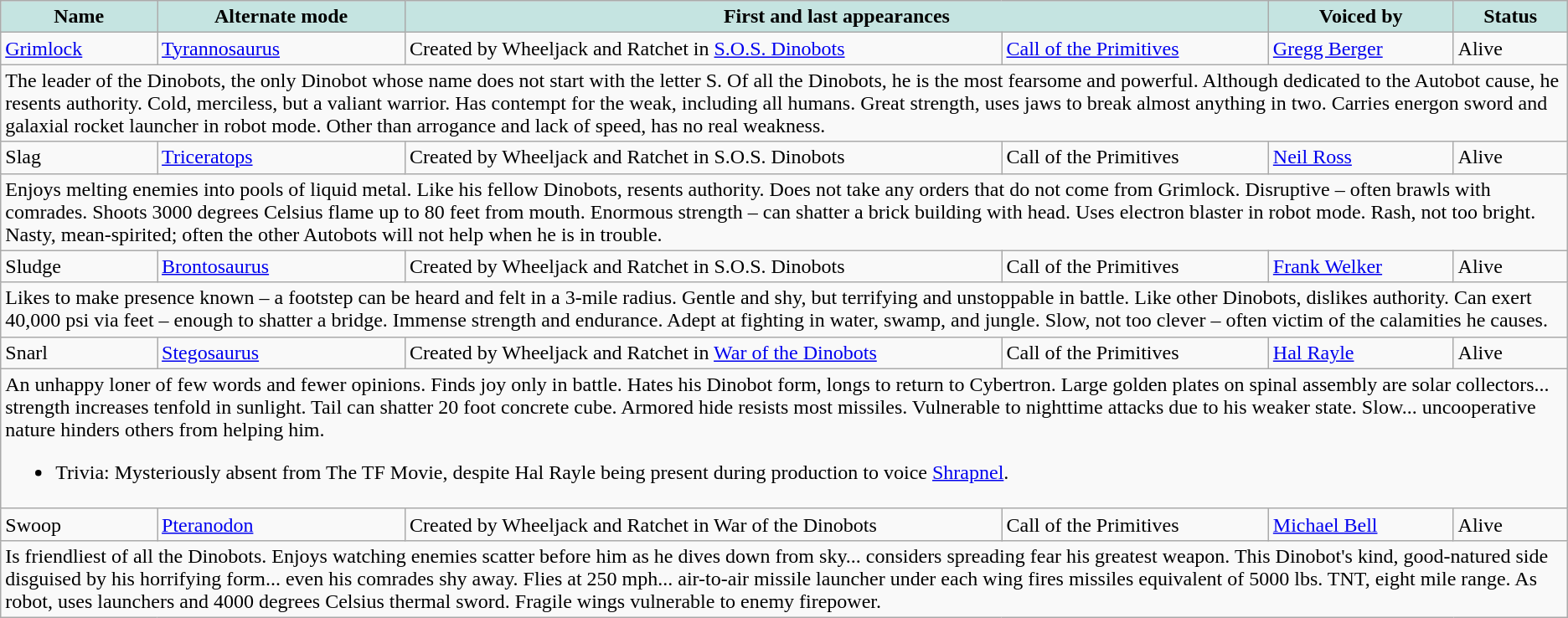<table class="wikitable">
<tr>
<th style="background-color: #C5E4E1">Name</th>
<th style="background-color: #C5E4E1">Alternate mode</th>
<th colspan="2" align="center" style="background-color: #C5E4E1">First and last appearances</th>
<th style="background-color: #C5E4E1">Voiced by</th>
<th style="background-color: #C5E4E1">Status</th>
</tr>
<tr>
<td><a href='#'>Grimlock</a></td>
<td><a href='#'>Tyrannosaurus</a></td>
<td>Created by Wheeljack and Ratchet in <a href='#'>S.O.S. Dinobots</a></td>
<td><a href='#'>Call of the Primitives</a></td>
<td><a href='#'>Gregg Berger</a></td>
<td>Alive</td>
</tr>
<tr>
<td colspan="6" valign="top">The leader of the Dinobots, the only Dinobot whose name does not start with the letter S. Of all the Dinobots, he is the most fearsome and powerful. Although dedicated to the Autobot cause, he resents authority. Cold, merciless, but a valiant warrior. Has contempt for the weak, including all humans. Great strength, uses jaws to break almost anything in two. Carries energon sword and galaxial rocket launcher in robot mode. Other than arrogance and lack of speed, has no real weakness.</td>
</tr>
<tr>
<td>Slag</td>
<td><a href='#'>Triceratops</a></td>
<td>Created by Wheeljack and Ratchet in S.O.S. Dinobots</td>
<td>Call of the Primitives</td>
<td><a href='#'>Neil Ross</a></td>
<td>Alive</td>
</tr>
<tr>
<td colspan="6" valign="top">Enjoys melting enemies into pools of liquid metal. Like his fellow Dinobots, resents authority. Does not take any orders that do not come from Grimlock. Disruptive – often brawls with comrades. Shoots 3000 degrees Celsius flame up to 80 feet from mouth. Enormous strength – can shatter a brick building with head. Uses electron blaster in robot mode. Rash, not too bright. Nasty, mean-spirited; often the other Autobots will not help when he is in trouble.</td>
</tr>
<tr>
<td>Sludge</td>
<td><a href='#'>Brontosaurus</a></td>
<td>Created by Wheeljack and Ratchet in S.O.S. Dinobots</td>
<td>Call of the Primitives</td>
<td><a href='#'>Frank Welker</a></td>
<td>Alive</td>
</tr>
<tr>
<td colspan="6" valign="top">Likes to make presence known – a footstep can be heard and felt in a 3-mile radius. Gentle and shy, but terrifying and unstoppable in battle. Like other Dinobots, dislikes authority. Can exert 40,000 psi via feet – enough to shatter a bridge. Immense strength and endurance. Adept at fighting in water, swamp, and jungle. Slow, not too clever – often victim of the calamities he causes.</td>
</tr>
<tr>
<td>Snarl</td>
<td><a href='#'>Stegosaurus</a></td>
<td>Created by Wheeljack and Ratchet in <a href='#'>War of the Dinobots</a></td>
<td>Call of the Primitives</td>
<td><a href='#'>Hal Rayle</a></td>
<td>Alive</td>
</tr>
<tr>
<td colspan="6" valign="top">An unhappy loner of few words and fewer opinions. Finds joy only in battle. Hates his Dinobot form, longs to return to Cybertron. Large golden plates on spinal assembly are solar collectors... strength increases tenfold in sunlight. Tail can shatter 20 foot concrete cube. Armored hide resists most missiles. Vulnerable to nighttime attacks due to his weaker state. Slow... uncooperative nature hinders others from helping him.<br><ul><li>Trivia: Mysteriously absent from The TF Movie, despite Hal Rayle being present during production to voice <a href='#'>Shrapnel</a>.</li></ul></td>
</tr>
<tr>
<td>Swoop</td>
<td><a href='#'>Pteranodon</a></td>
<td>Created by Wheeljack and Ratchet in War of the Dinobots</td>
<td>Call of the Primitives</td>
<td><a href='#'>Michael Bell</a></td>
<td>Alive</td>
</tr>
<tr>
<td colspan="6" valign="top">Is friendliest of all the Dinobots. Enjoys watching enemies scatter before him as he dives down from sky... considers spreading fear his greatest weapon. This Dinobot's kind, good-natured side disguised by his horrifying form... even his comrades shy away. Flies at 250 mph... air-to-air missile launcher under each wing fires missiles equivalent of 5000 lbs. TNT, eight mile range. As robot, uses launchers and 4000 degrees Celsius thermal sword. Fragile wings vulnerable to enemy firepower.</td>
</tr>
</table>
